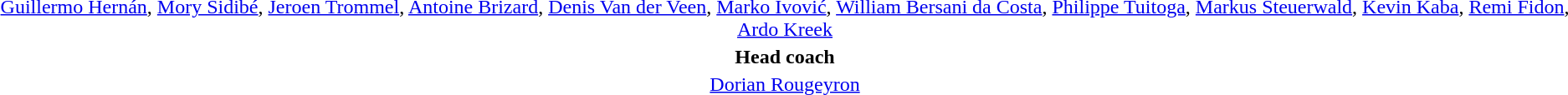<table style="text-align: center; margin-top: 2em; margin-left: auto; margin-right: auto">
<tr>
<td><a href='#'>Guillermo Hernán</a>, <a href='#'>Mory Sidibé</a>, <a href='#'>Jeroen Trommel</a>, <a href='#'>Antoine Brizard</a>, <a href='#'>Denis Van der Veen</a>, <a href='#'>Marko Ivović</a>, <a href='#'>William Bersani da Costa</a>, <a href='#'>Philippe Tuitoga</a>, <a href='#'>Markus Steuerwald</a>, <a href='#'>Kevin Kaba</a>, <a href='#'>Remi Fidon</a>, <a href='#'>Ardo Kreek</a></td>
</tr>
<tr>
<td><strong>Head coach</strong></td>
</tr>
<tr>
<td><a href='#'>Dorian Rougeyron</a></td>
</tr>
</table>
